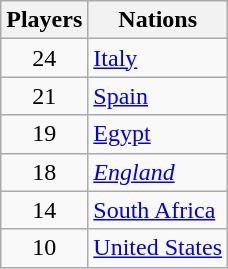<table class="wikitable">
<tr>
<th>Players</th>
<th>Nations</th>
</tr>
<tr>
<td align="center">24</td>
<td> <a href='#'>Italy</a></td>
</tr>
<tr>
<td align="center">21</td>
<td> <a href='#'>Spain</a></td>
</tr>
<tr>
<td align="center">19</td>
<td> <a href='#'>Egypt</a></td>
</tr>
<tr>
<td align="center">18</td>
<td> <em><a href='#'>England</a></em></td>
</tr>
<tr>
<td align="center">14</td>
<td> <a href='#'>South Africa</a></td>
</tr>
<tr>
<td align="center">10</td>
<td> <a href='#'>United States</a></td>
</tr>
</table>
